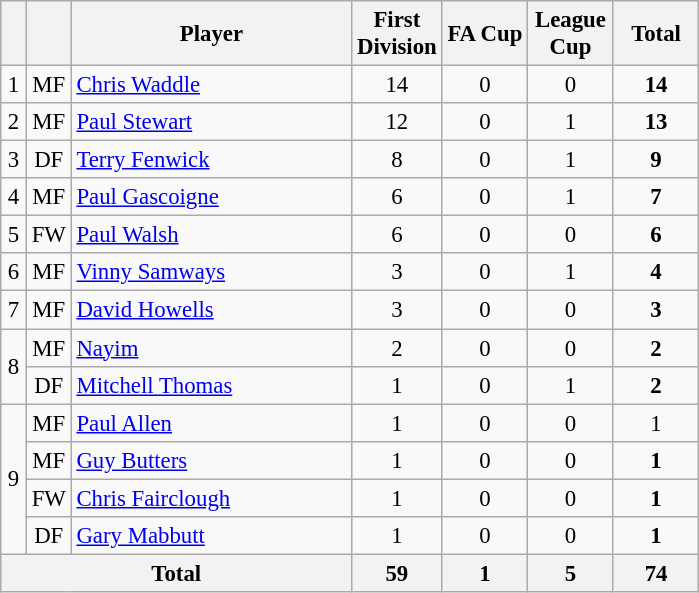<table class="wikitable sortable" style="font-size: 95%; text-align: center;">
<tr>
<th width=10></th>
<th width=10></th>
<th width=180>Player</th>
<th width=50>First Division</th>
<th width=50>FA Cup</th>
<th width=50>League Cup</th>
<th width=50>Total</th>
</tr>
<tr>
<td>1</td>
<td>MF</td>
<td align="left"> <a href='#'>Chris Waddle</a></td>
<td>14</td>
<td>0</td>
<td>0</td>
<td><strong>14</strong></td>
</tr>
<tr>
<td>2</td>
<td>MF</td>
<td align="left"> <a href='#'>Paul Stewart</a></td>
<td>12</td>
<td>0</td>
<td>1</td>
<td><strong>13</strong></td>
</tr>
<tr>
<td>3</td>
<td>DF</td>
<td align="left"> <a href='#'>Terry Fenwick</a></td>
<td>8</td>
<td>0</td>
<td>1</td>
<td><strong>9</strong></td>
</tr>
<tr>
<td>4</td>
<td>MF</td>
<td align="left"> <a href='#'>Paul Gascoigne</a></td>
<td>6</td>
<td>0</td>
<td>1</td>
<td><strong>7</strong></td>
</tr>
<tr>
<td>5</td>
<td>FW</td>
<td align="left"> <a href='#'>Paul Walsh</a></td>
<td>6</td>
<td>0</td>
<td>0</td>
<td><strong>6</strong></td>
</tr>
<tr>
<td rowspan="1">6</td>
<td>MF</td>
<td align="left"> <a href='#'>Vinny Samways</a></td>
<td>3</td>
<td>0</td>
<td>1</td>
<td><strong>4</strong></td>
</tr>
<tr>
<td>7</td>
<td>MF</td>
<td align="left"> <a href='#'>David Howells</a></td>
<td>3</td>
<td>0</td>
<td>0</td>
<td><strong>3</strong></td>
</tr>
<tr>
<td rowspan="2">8</td>
<td>MF</td>
<td align="left"> <a href='#'>Nayim</a></td>
<td>2</td>
<td>0</td>
<td>0</td>
<td><strong>2</strong></td>
</tr>
<tr>
<td>DF</td>
<td align="left"> <a href='#'>Mitchell Thomas</a></td>
<td>1</td>
<td>0</td>
<td>1</td>
<td><strong>2</strong></td>
</tr>
<tr>
<td rowspan="4">9</td>
<td>MF</td>
<td align="left"> <a href='#'>Paul Allen</a></td>
<td>1</td>
<td>0</td>
<td>0</td>
<td>1</td>
</tr>
<tr>
<td>MF</td>
<td align="left"> <a href='#'>Guy Butters</a></td>
<td>1</td>
<td>0</td>
<td>0</td>
<td><strong>1</strong></td>
</tr>
<tr>
<td>FW</td>
<td align="left"> <a href='#'>Chris Fairclough</a></td>
<td>1</td>
<td>0</td>
<td>0</td>
<td><strong>1</strong></td>
</tr>
<tr>
<td>DF</td>
<td align="left"> <a href='#'>Gary Mabbutt</a></td>
<td>1</td>
<td>0</td>
<td>0</td>
<td><strong>1</strong></td>
</tr>
<tr>
<th colspan="3">Total</th>
<th>59</th>
<th>1</th>
<th>5</th>
<th>74</th>
</tr>
</table>
